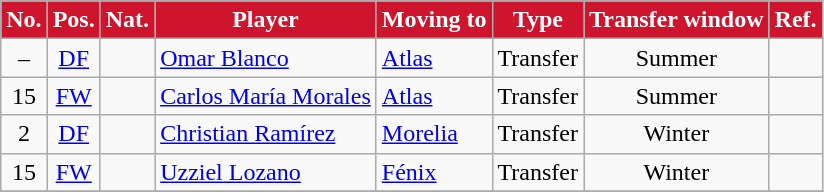<table class="wikitable sortable" style="text-align:center;">
<tr>
<th style=background-color:#CF152D;color:#FFFFFF>No.</th>
<th style=background-color:#CF152D;color:#FFFFFF>Pos.</th>
<th style=background-color:#CF152D;color:#FFFFFF>Nat.</th>
<th style=background-color:#CF152D;color:#FFFFFF>Player</th>
<th style=background-color:#CF152D;color:#FFFFFF>Moving to</th>
<th style=background-color:#CF152D;color:#FFFFFF>Type</th>
<th style=background-color:#CF152D;color:#FFFFFF>Transfer window</th>
<th style=background-color:#CF152D;color:#FFFFFF>Ref.</th>
</tr>
<tr>
<td>–</td>
<td><a href='#'>DF</a></td>
<td></td>
<td align=left><a href='#'>Omar Blanco</a></td>
<td align=left><a href='#'>Atlas</a></td>
<td>Transfer</td>
<td>Summer</td>
<td></td>
</tr>
<tr>
<td>15</td>
<td><a href='#'>FW</a></td>
<td></td>
<td align=left><a href='#'>Carlos María Morales</a></td>
<td align=left><a href='#'>Atlas</a></td>
<td>Transfer</td>
<td>Summer</td>
<td></td>
</tr>
<tr>
<td>2</td>
<td><a href='#'>DF</a></td>
<td></td>
<td align=left><a href='#'>Christian Ramírez</a></td>
<td align=left><a href='#'>Morelia</a></td>
<td>Transfer</td>
<td>Winter</td>
<td></td>
</tr>
<tr>
<td>15</td>
<td><a href='#'>FW</a></td>
<td></td>
<td align=left><a href='#'>Uzziel Lozano</a></td>
<td align=left> <a href='#'>Fénix</a></td>
<td>Transfer</td>
<td>Winter</td>
<td></td>
</tr>
<tr>
</tr>
</table>
